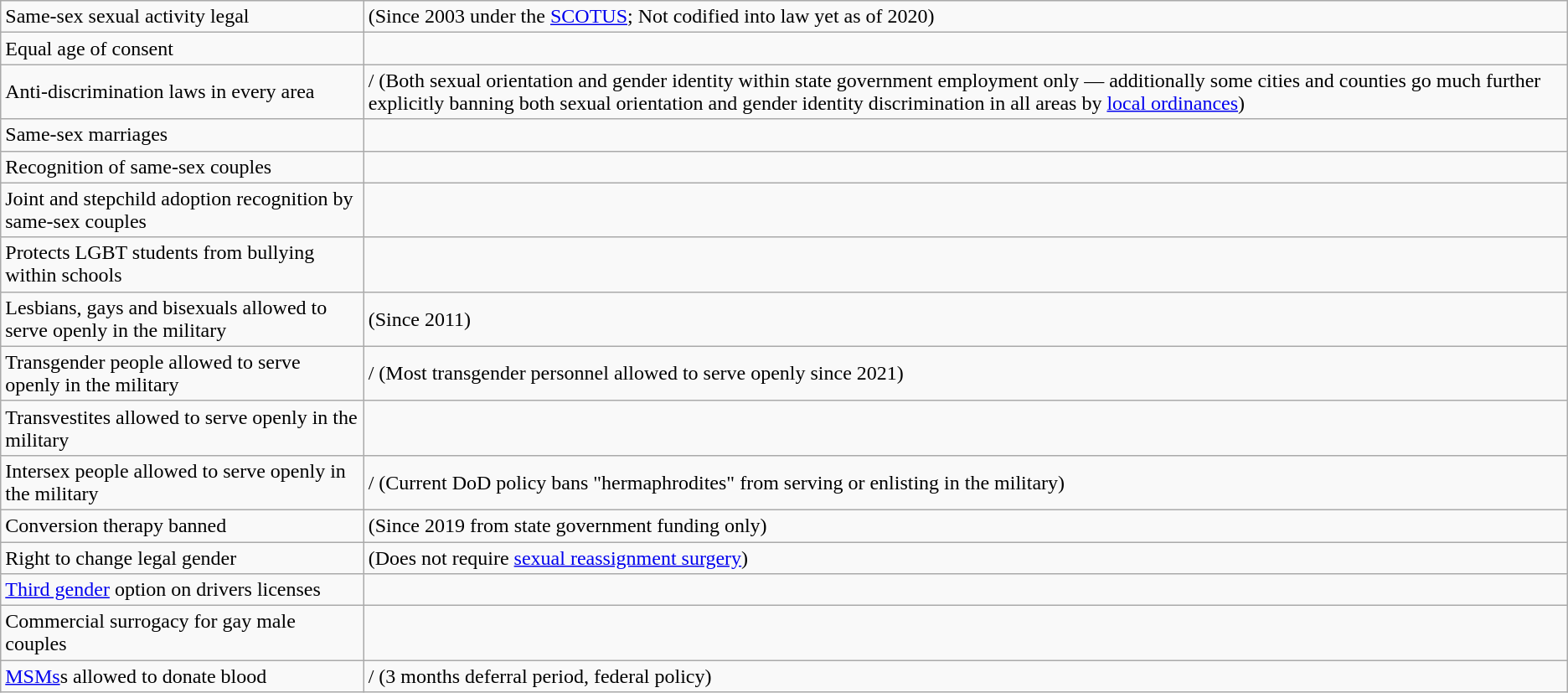<table class="wikitable">
<tr>
<td>Same-sex sexual activity legal</td>
<td> (Since 2003 under the <a href='#'>SCOTUS</a>; Not codified into law yet as of 2020)</td>
</tr>
<tr>
<td>Equal age of consent</td>
<td></td>
</tr>
<tr>
<td>Anti-discrimination laws in every area</td>
<td>/ (Both sexual orientation and gender identity within state government employment only — additionally some cities and counties go much further explicitly banning both sexual orientation and gender identity discrimination in all areas by <a href='#'>local ordinances</a>)</td>
</tr>
<tr>
<td>Same-sex marriages</td>
<td></td>
</tr>
<tr>
<td>Recognition of same-sex couples</td>
<td></td>
</tr>
<tr>
<td>Joint and stepchild adoption recognition by same-sex couples</td>
<td></td>
</tr>
<tr>
<td>Protects LGBT students from bullying within schools</td>
<td></td>
</tr>
<tr>
<td>Lesbians, gays and bisexuals allowed to serve openly in the military</td>
<td> (Since 2011)</td>
</tr>
<tr>
<td>Transgender people allowed to serve openly in the military</td>
<td>/ (Most transgender personnel allowed to serve openly since 2021)</td>
</tr>
<tr>
<td>Transvestites allowed to serve openly in the military</td>
<td></td>
</tr>
<tr>
<td>Intersex people allowed to serve openly in the military</td>
<td>/ (Current DoD policy bans "hermaphrodites" from serving or enlisting in the military)</td>
</tr>
<tr>
<td>Conversion therapy banned</td>
<td> (Since 2019 from state government funding only)</td>
</tr>
<tr>
<td>Right to change legal gender</td>
<td> (Does not require <a href='#'>sexual reassignment surgery</a>)</td>
</tr>
<tr>
<td><a href='#'>Third gender</a> option on drivers licenses</td>
<td></td>
</tr>
<tr>
<td>Commercial surrogacy for gay male couples</td>
<td></td>
</tr>
<tr>
<td><a href='#'>MSMs</a>s allowed to donate blood</td>
<td>/ (3 months deferral period, federal policy)</td>
</tr>
</table>
